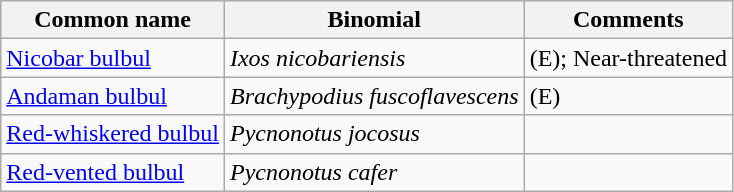<table class="wikitable">
<tr>
<th>Common name</th>
<th>Binomial</th>
<th>Comments</th>
</tr>
<tr>
<td><a href='#'>Nicobar bulbul</a></td>
<td><em>Ixos nicobariensis</em></td>
<td>(E); Near-threatened</td>
</tr>
<tr>
<td><a href='#'>Andaman bulbul</a></td>
<td><em>Brachypodius fuscoflavescens</em></td>
<td>(E)</td>
</tr>
<tr>
<td><a href='#'>Red-whiskered bulbul</a></td>
<td><em>Pycnonotus jocosus</em></td>
<td></td>
</tr>
<tr>
<td><a href='#'>Red-vented bulbul</a></td>
<td><em>Pycnonotus cafer</em></td>
<td></td>
</tr>
</table>
